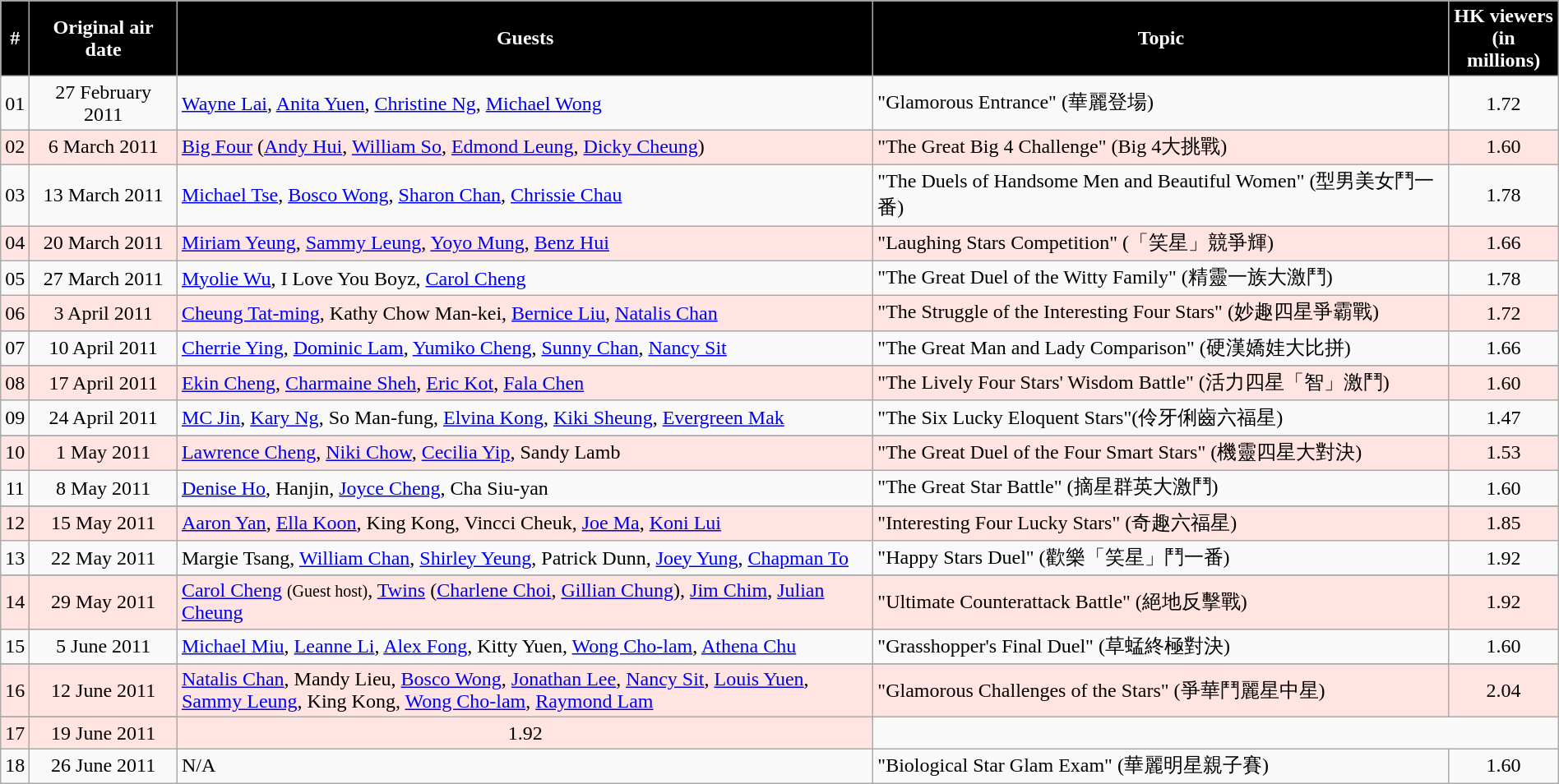<table class="wikitable" style="margin: auto; width: 100%">
<tr style="color:#FFFFFF">
<th style="background: #000000;">#</th>
<th style="background: #000000;">Original air date</th>
<th style="background: #000000;">Guests</th>
<th style="background: #000000;">Topic</th>
<th style="background: #000000;">HK viewers<br>(in millions)</th>
</tr>
<tr>
<td align=center>01</td>
<td align=center>27 February 2011</td>
<td><a href='#'>Wayne Lai</a>, <a href='#'>Anita Yuen</a>, <a href='#'>Christine Ng</a>, <a href='#'>Michael Wong</a></td>
<td>"Glamorous Entrance" (華麗登場)</td>
<td style="text-align:center">1.72</td>
</tr>
<tr style="background:mistyrose">
<td align=center>02</td>
<td align=center>6 March 2011</td>
<td><a href='#'>Big Four</a> (<a href='#'>Andy Hui</a>, <a href='#'>William So</a>, <a href='#'>Edmond Leung</a>, <a href='#'>Dicky Cheung</a>)</td>
<td>"The Great Big 4 Challenge" (Big 4大挑戰)</td>
<td style="text-align:center">1.60</td>
</tr>
<tr>
<td align=center>03</td>
<td align=center>13 March 2011</td>
<td><a href='#'>Michael Tse</a>, <a href='#'>Bosco Wong</a>, <a href='#'>Sharon Chan</a>, <a href='#'>Chrissie Chau</a></td>
<td>"The Duels of Handsome Men and Beautiful Women" (型男美女鬥一番)</td>
<td style="text-align:center">1.78</td>
</tr>
<tr style="background:mistyrose">
<td align=center>04</td>
<td align=center>20 March 2011</td>
<td><a href='#'>Miriam Yeung</a>, <a href='#'>Sammy Leung</a>, <a href='#'>Yoyo Mung</a>, <a href='#'>Benz Hui</a></td>
<td>"Laughing Stars Competition" (「笑星」競爭輝)</td>
<td style="text-align:center">1.66</td>
</tr>
<tr>
<td align=center>05</td>
<td align=center>27 March 2011</td>
<td><a href='#'>Myolie Wu</a>, I Love You Boyz, <a href='#'>Carol Cheng</a></td>
<td>"The Great Duel of the Witty Family" (精靈一族大激鬥)</td>
<td style="text-align:center">1.78</td>
</tr>
<tr style="background:mistyrose">
<td align=center>06</td>
<td align=center>3 April 2011</td>
<td><a href='#'>Cheung Tat-ming</a>, Kathy Chow Man-kei, <a href='#'>Bernice Liu</a>, <a href='#'>Natalis Chan</a></td>
<td>"The Struggle of the Interesting Four Stars" (妙趣四星爭霸戰)</td>
<td style="text-align:center">1.72</td>
</tr>
<tr>
<td align=center>07</td>
<td align=center>10 April 2011</td>
<td><a href='#'>Cherrie Ying</a>, <a href='#'>Dominic Lam</a>, <a href='#'>Yumiko Cheng</a>, <a href='#'>Sunny Chan</a>, <a href='#'>Nancy Sit</a></td>
<td>"The Great Man and Lady Comparison" (硬漢嬌娃大比拼)</td>
<td style="text-align:center">1.66</td>
</tr>
<tr>
</tr>
<tr style="background:mistyrose">
<td align=center>08</td>
<td align=center>17 April 2011</td>
<td><a href='#'>Ekin Cheng</a>, <a href='#'>Charmaine Sheh</a>, <a href='#'>Eric Kot</a>, <a href='#'>Fala Chen</a></td>
<td>"The Lively Four Stars' Wisdom Battle" (活力四星「智」激鬥)</td>
<td style="text-align:center">1.60</td>
</tr>
<tr>
<td align="center">09</td>
<td align=center>24 April 2011</td>
<td><a href='#'>MC Jin</a>, <a href='#'>Kary Ng</a>, So Man-fung, <a href='#'>Elvina Kong</a>, <a href='#'>Kiki Sheung</a>, <a href='#'>Evergreen Mak</a></td>
<td>"The Six Lucky Eloquent Stars"(伶牙俐齒六福星)</td>
<td style="text-align:center">1.47</td>
</tr>
<tr>
</tr>
<tr style="background:mistyrose">
<td align=center>10</td>
<td align=center>1 May 2011</td>
<td><a href='#'>Lawrence Cheng</a>, <a href='#'>Niki Chow</a>, <a href='#'>Cecilia Yip</a>, Sandy Lamb</td>
<td>"The Great Duel of the Four Smart Stars" (機靈四星大對決)</td>
<td style="text-align:center">1.53</td>
</tr>
<tr>
<td align="center">11</td>
<td align=center>8 May 2011</td>
<td><a href='#'>Denise Ho</a>, Hanjin, <a href='#'>Joyce Cheng</a>, Cha Siu-yan</td>
<td>"The Great Star Battle" (摘星群英大激鬥)</td>
<td style="text-align:center">1.60</td>
</tr>
<tr>
</tr>
<tr style="background:mistyrose">
<td align="center">12</td>
<td align=center>15 May 2011</td>
<td><a href='#'>Aaron Yan</a>, <a href='#'>Ella Koon</a>, King Kong, Vincci Cheuk, <a href='#'>Joe Ma</a>, <a href='#'>Koni Lui</a></td>
<td>"Interesting Four Lucky Stars" (奇趣六福星)</td>
<td style="text-align:center">1.85</td>
</tr>
<tr>
<td align="center">13</td>
<td align=center>22 May 2011</td>
<td>Margie Tsang, <a href='#'>William Chan</a>, <a href='#'>Shirley Yeung</a>, Patrick Dunn, <a href='#'>Joey Yung</a>, <a href='#'>Chapman To</a></td>
<td>"Happy Stars Duel" (歡樂「笑星」鬥一番)</td>
<td style="text-align:center">1.92</td>
</tr>
<tr>
</tr>
<tr style="background:mistyrose">
<td align="center">14</td>
<td align=center>29 May 2011</td>
<td><a href='#'>Carol Cheng</a> <small>(Guest host)</small>, <a href='#'>Twins</a> (<a href='#'>Charlene Choi</a>, <a href='#'>Gillian Chung</a>), <a href='#'>Jim Chim</a>, <a href='#'>Julian Cheung</a></td>
<td>"Ultimate Counterattack Battle" (絕地反擊戰)</td>
<td style="text-align:center">1.92</td>
</tr>
<tr>
<td align="center">15</td>
<td align=center>5 June 2011</td>
<td><a href='#'>Michael Miu</a>, <a href='#'>Leanne Li</a>, <a href='#'>Alex Fong</a>, Kitty Yuen, <a href='#'>Wong Cho-lam</a>, <a href='#'>Athena Chu</a></td>
<td>"Grasshopper's Final Duel" (草蜢終極對決)</td>
<td style="text-align:center">1.60</td>
</tr>
<tr>
</tr>
<tr style="background:mistyrose">
<td align="center">16</td>
<td align=center>12 June 2011</td>
<td rowspan="2"><a href='#'>Natalis Chan</a>, Mandy Lieu, <a href='#'>Bosco Wong</a>, <a href='#'>Jonathan Lee</a>, <a href='#'>Nancy Sit</a>, <a href='#'>Louis Yuen</a>,<br><a href='#'>Sammy Leung</a>, King Kong, <a href='#'>Wong Cho-lam</a>, <a href='#'>Raymond Lam</a></td>
<td rowspan="2">"Glamorous Challenges of the Stars" (爭華鬥麗星中星)</td>
<td style="text-align:center">2.04</td>
</tr>
<tr>
</tr>
<tr style="background:mistyrose">
<td align="center">17</td>
<td align=center>19 June 2011</td>
<td style="text-align:center">1.92</td>
</tr>
<tr>
<td align="center">18</td>
<td align=center>26 June 2011</td>
<td rowspan="2">N/A</td>
<td>"Biological Star Glam Exam" (華麗明星親子賽)</td>
<td style="text-align:center">1.60</td>
</tr>
</table>
